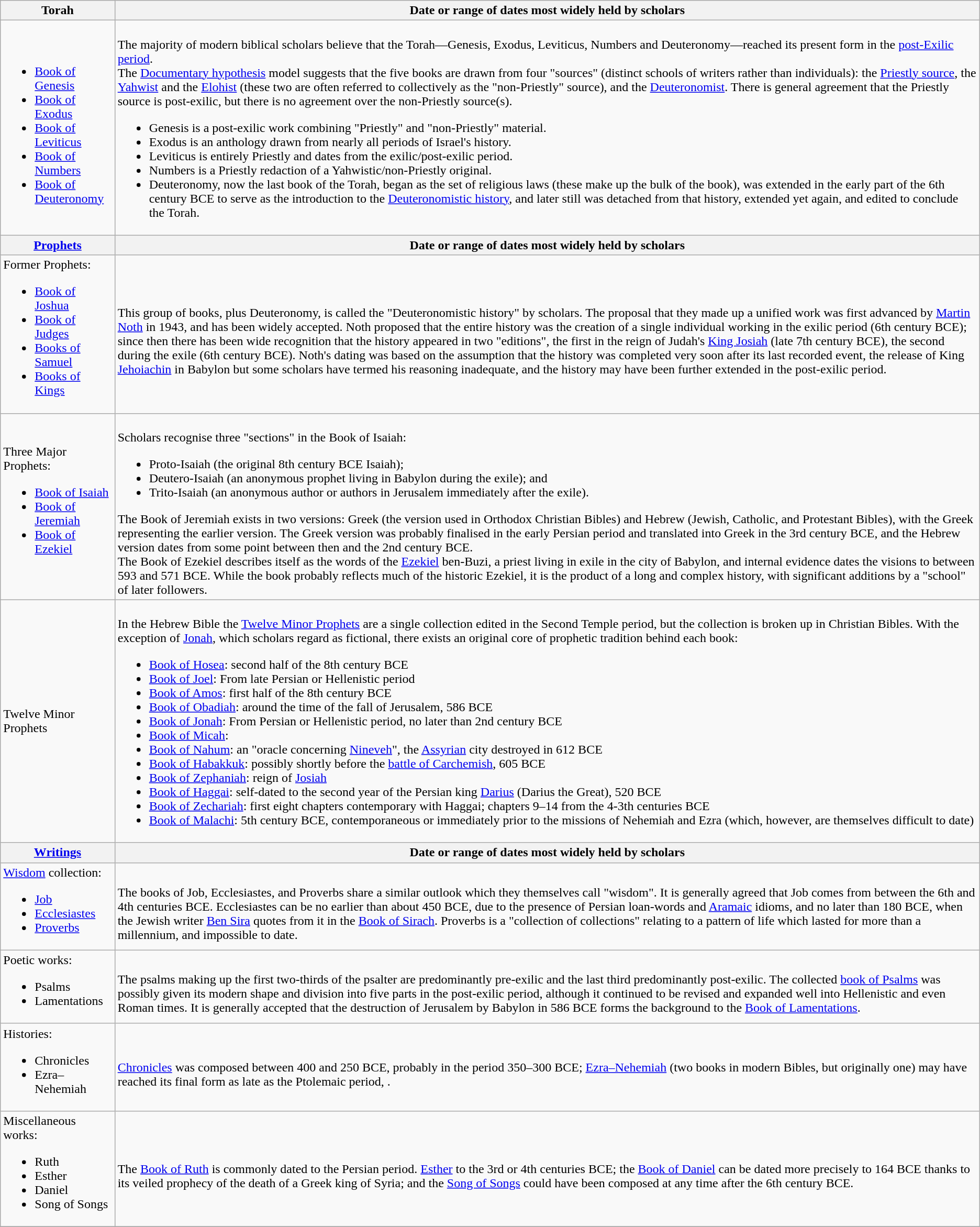<table class="wikitable" style="vertical-align:top">
<tr>
<th>Torah</th>
<th>Date or range of dates most widely held by scholars</th>
</tr>
<tr>
<td><br><ul><li><a href='#'>Book of Genesis</a></li><li><a href='#'>Book of Exodus</a></li><li><a href='#'>Book of Leviticus</a></li><li><a href='#'>Book of Numbers</a></li><li><a href='#'>Book of Deuteronomy</a></li></ul></td>
<td><br>The majority of modern biblical scholars believe that the Torah—Genesis, Exodus, Leviticus, Numbers and Deuteronomy—reached its present form in the <a href='#'>post-Exilic period</a>.<br>The <a href='#'>Documentary hypothesis</a> model suggests that the five books are drawn from four "sources" (distinct schools of writers rather than individuals): the <a href='#'>Priestly source</a>, the <a href='#'>Yahwist</a> and the <a href='#'>Elohist</a> (these two are often referred to collectively as the "non-Priestly" source), and the <a href='#'>Deuteronomist</a>. There is general agreement that the Priestly source is post-exilic, but there is no agreement over the non-Priestly source(s).<ul><li>Genesis is a post-exilic work combining "Priestly" and "non-Priestly" material.</li><li>Exodus is an anthology drawn from nearly all periods of Israel's history.</li><li>Leviticus is entirely Priestly and dates from the exilic/post-exilic period.</li><li>Numbers is a Priestly redaction of a Yahwistic/non-Priestly original.</li><li>Deuteronomy, now the last book of the Torah, began as the set of religious laws (these make up the bulk of the book), was extended in the early part of the 6th century BCE to serve as the introduction to the <a href='#'>Deuteronomistic history</a>, and later still was detached from that history, extended yet again, and edited to conclude the Torah.</li></ul></td>
</tr>
<tr>
<th><a href='#'>Prophets</a></th>
<th>Date or range of dates most widely held by scholars</th>
</tr>
<tr>
<td>Former Prophets:<br><ul><li><a href='#'>Book of Joshua</a></li><li><a href='#'>Book of Judges</a></li><li><a href='#'>Books of Samuel</a></li><li><a href='#'>Books of Kings</a></li></ul></td>
<td><br>This group of books, plus Deuteronomy, is called the "Deuteronomistic history" by scholars. The proposal that they made up a unified work was first advanced by <a href='#'>Martin Noth</a> in 1943, and has been widely accepted. Noth proposed that the entire history was the creation of a single individual working in the exilic period (6th century BCE); since then there has been wide recognition that the history appeared in two "editions", the first in the reign of Judah's <a href='#'>King Josiah</a> (late 7th century BCE), the second during the exile (6th century BCE). Noth's dating was based on the assumption that the history was completed very soon after its last recorded event, the release of King <a href='#'>Jehoiachin</a> in Babylon  but some scholars have termed his reasoning inadequate, and the history may have been further extended in the post-exilic period.</td>
</tr>
<tr>
<td>Three Major Prophets:<br><ul><li><a href='#'>Book of Isaiah</a></li><li><a href='#'>Book of Jeremiah</a></li><li><a href='#'>Book of Ezekiel</a></li></ul></td>
<td><br>Scholars recognise three "sections" in the Book of Isaiah:<ul><li>Proto-Isaiah (the original 8th century BCE Isaiah);</li><li>Deutero-Isaiah (an anonymous prophet living in Babylon during the exile); and</li><li>Trito-Isaiah (an anonymous author or authors in Jerusalem immediately after the exile).</li></ul>The Book of Jeremiah exists in two versions: Greek (the version used in Orthodox Christian Bibles) and Hebrew (Jewish, Catholic, and Protestant Bibles), with the Greek representing the earlier version. The Greek version was probably finalised in the early Persian period and translated into Greek in the 3rd century BCE, and the Hebrew version dates from some point between then and the 2nd century BCE.<br>The Book of Ezekiel describes itself as the words of the <a href='#'>Ezekiel</a> ben-Buzi, a priest living in exile in the city of Babylon, and internal evidence dates the visions to between 593 and 571 BCE. While the book probably reflects much of the historic Ezekiel, it is the product of a long and complex history, with significant additions by a "school" of later followers.</td>
</tr>
<tr>
<td>Twelve Minor Prophets</td>
<td><br>In the Hebrew Bible the <a href='#'>Twelve Minor Prophets</a> are a single collection edited in the Second Temple period, but the collection is broken up in Christian Bibles. With the exception of <a href='#'>Jonah</a>, which scholars regard as fictional, there exists an original core of prophetic tradition behind each book:<ul><li><a href='#'>Book of Hosea</a>: second half of the 8th century BCE</li><li><a href='#'>Book of Joel</a>: From late Persian or Hellenistic period</li><li><a href='#'>Book of Amos</a>: first half of the 8th century BCE</li><li><a href='#'>Book of Obadiah</a>: around the time of the fall of Jerusalem, 586 BCE</li><li><a href='#'>Book of Jonah</a>: From Persian or Hellenistic period, no later than 2nd century BCE</li><li><a href='#'>Book of Micah</a>: </li><li><a href='#'>Book of Nahum</a>: an "oracle concerning <a href='#'>Nineveh</a>", the <a href='#'>Assyrian</a> city destroyed in 612 BCE</li><li><a href='#'>Book of Habakkuk</a>: possibly shortly before the <a href='#'>battle of Carchemish</a>, 605 BCE</li><li><a href='#'>Book of Zephaniah</a>: reign of <a href='#'>Josiah</a></li><li><a href='#'>Book of Haggai</a>: self-dated to the second year of the Persian king <a href='#'>Darius</a> (Darius the Great), 520 BCE</li><li><a href='#'>Book of Zechariah</a>: first eight chapters contemporary with Haggai; chapters 9–14 from the 4-3th centuries BCE</li><li><a href='#'>Book of Malachi</a>: 5th century BCE, contemporaneous or immediately prior to the missions of Nehemiah and Ezra (which, however, are themselves difficult to date)</li></ul></td>
</tr>
<tr>
<th><a href='#'>Writings</a></th>
<th>Date or range of dates most widely held by scholars</th>
</tr>
<tr>
<td><a href='#'>Wisdom</a> collection:<br><ul><li><a href='#'>Job</a></li><li><a href='#'>Ecclesiastes</a></li><li><a href='#'>Proverbs</a></li></ul></td>
<td><br>The books of Job, Ecclesiastes, and Proverbs share a similar outlook which they themselves call "wisdom". It is generally agreed that Job comes from between the 6th and 4th centuries BCE. Ecclesiastes can be no earlier than about 450 BCE, due to the presence of Persian loan-words and <a href='#'>Aramaic</a> idioms, and no later than 180 BCE, when the Jewish writer <a href='#'>Ben Sira</a> quotes from it in the <a href='#'>Book of Sirach</a>. Proverbs is a "collection of collections" relating to a pattern of life which lasted for more than a millennium, and impossible to date.</td>
</tr>
<tr>
<td>Poetic works:<br><ul><li>Psalms</li><li>Lamentations</li></ul></td>
<td><br>The psalms making up the first two-thirds of the psalter are predominantly pre-exilic and the last third predominantly post-exilic. The collected <a href='#'>book of Psalms</a> was possibly given its modern shape and division into five parts in the post-exilic period, although it continued to be revised and expanded well into Hellenistic and even Roman times. It is generally accepted that the destruction of Jerusalem by Babylon in 586 BCE forms the background to the <a href='#'>Book of Lamentations</a>.</td>
</tr>
<tr>
<td>Histories:<br><ul><li>Chronicles</li><li>Ezra–Nehemiah</li></ul></td>
<td><br><a href='#'>Chronicles</a> was composed between 400 and 250 BCE, probably in the period 350–300 BCE; <a href='#'>Ezra–Nehemiah</a> (two books in modern Bibles, but originally one) may have reached its final form as late as the Ptolemaic period, .</td>
</tr>
<tr>
<td>Miscellaneous works:<br><ul><li>Ruth</li><li>Esther</li><li>Daniel</li><li>Song of Songs</li></ul></td>
<td><br>The <a href='#'>Book of Ruth</a> is commonly dated to the Persian period. <a href='#'>Esther</a> to the 3rd or 4th centuries BCE; the <a href='#'>Book of Daniel</a> can be dated more precisely to 164 BCE thanks to its veiled prophecy of the death of a Greek king of Syria; and the <a href='#'>Song of Songs</a> could have been composed at any time after the 6th century BCE.</td>
</tr>
<tr>
</tr>
</table>
